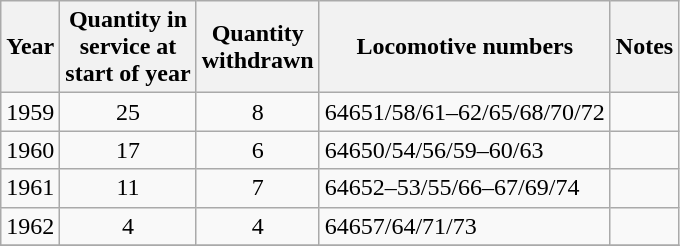<table class=wikitable style=text-align:center>
<tr>
<th>Year</th>
<th>Quantity in<br>service at<br>start of year</th>
<th>Quantity<br>withdrawn</th>
<th>Locomotive numbers</th>
<th>Notes</th>
</tr>
<tr>
<td>1959</td>
<td>25</td>
<td>8</td>
<td align=left>64651/58/61–62/65/68/70/72</td>
<td align=left></td>
</tr>
<tr>
<td>1960</td>
<td>17</td>
<td>6</td>
<td align=left>64650/54/56/59–60/63</td>
<td align=left></td>
</tr>
<tr>
<td>1961</td>
<td>11</td>
<td>7</td>
<td align=left>64652–53/55/66–67/69/74</td>
<td align=left></td>
</tr>
<tr>
<td>1962</td>
<td>4</td>
<td>4</td>
<td align=left>64657/64/71/73</td>
<td align=left></td>
</tr>
<tr>
</tr>
</table>
